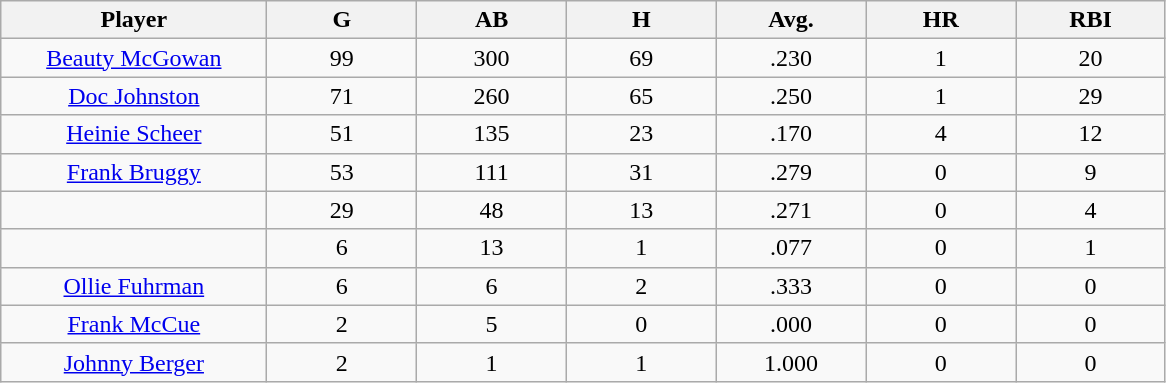<table class="wikitable sortable">
<tr>
<th bgcolor="#DDDDFF" width="16%">Player</th>
<th bgcolor="#DDDDFF" width="9%">G</th>
<th bgcolor="#DDDDFF" width="9%">AB</th>
<th bgcolor="#DDDDFF" width="9%">H</th>
<th bgcolor="#DDDDFF" width="9%">Avg.</th>
<th bgcolor="#DDDDFF" width="9%">HR</th>
<th bgcolor="#DDDDFF" width="9%">RBI</th>
</tr>
<tr align="center">
<td><a href='#'>Beauty McGowan</a></td>
<td>99</td>
<td>300</td>
<td>69</td>
<td>.230</td>
<td>1</td>
<td>20</td>
</tr>
<tr align=center>
<td><a href='#'>Doc Johnston</a></td>
<td>71</td>
<td>260</td>
<td>65</td>
<td>.250</td>
<td>1</td>
<td>29</td>
</tr>
<tr align=center>
<td><a href='#'>Heinie Scheer</a></td>
<td>51</td>
<td>135</td>
<td>23</td>
<td>.170</td>
<td>4</td>
<td>12</td>
</tr>
<tr align=center>
<td><a href='#'>Frank Bruggy</a></td>
<td>53</td>
<td>111</td>
<td>31</td>
<td>.279</td>
<td>0</td>
<td>9</td>
</tr>
<tr align=center>
<td></td>
<td>29</td>
<td>48</td>
<td>13</td>
<td>.271</td>
<td>0</td>
<td>4</td>
</tr>
<tr align="center">
<td></td>
<td>6</td>
<td>13</td>
<td>1</td>
<td>.077</td>
<td>0</td>
<td>1</td>
</tr>
<tr align="center">
<td><a href='#'>Ollie Fuhrman</a></td>
<td>6</td>
<td>6</td>
<td>2</td>
<td>.333</td>
<td>0</td>
<td>0</td>
</tr>
<tr align=center>
<td><a href='#'>Frank McCue</a></td>
<td>2</td>
<td>5</td>
<td>0</td>
<td>.000</td>
<td>0</td>
<td>0</td>
</tr>
<tr align=center>
<td><a href='#'>Johnny Berger</a></td>
<td>2</td>
<td>1</td>
<td>1</td>
<td>1.000</td>
<td>0</td>
<td>0</td>
</tr>
</table>
